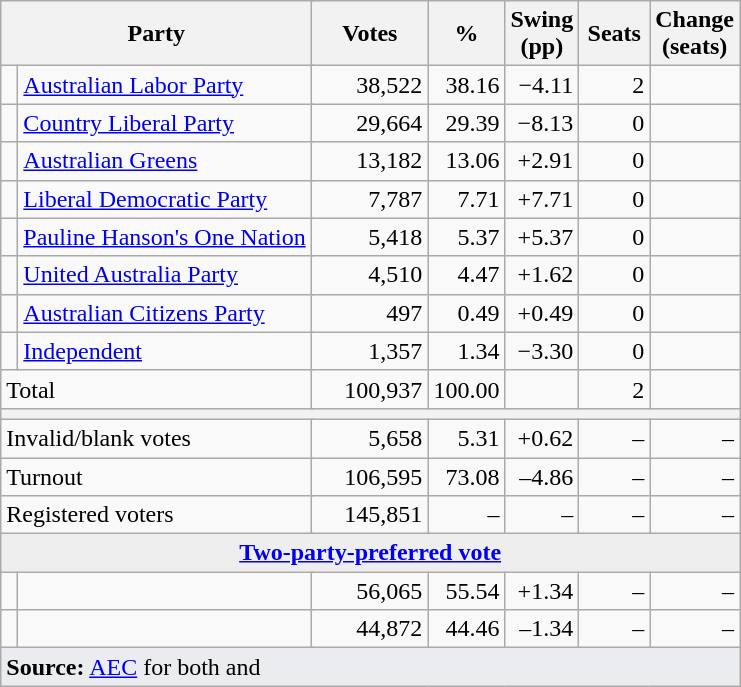<table class="wikitable" style="text-align:right;  margin-bottom:0">
<tr>
<th style="width:200px" colspan=3>Party</th>
<th style="width:70px;">Votes</th>
<th style="width:40px;">%</th>
<th style="width:40px;">Swing (pp)</th>
<th style="width:40px;">Seats</th>
<th style="width:40px;">Change (seats)</th>
</tr>
<tr>
<td> </td>
<td style="text-align:left;" colspan="2"><a href='#'>Australian Labor Party</a></td>
<td align=right>38,522</td>
<td align=right>38.16</td>
<td align=right>−4.11</td>
<td align=right>2</td>
<td align=right></td>
</tr>
<tr>
<td> </td>
<td style="text-align:left;" colspan="2"><a href='#'>Country Liberal Party</a></td>
<td>29,664</td>
<td>29.39</td>
<td>−8.13</td>
<td>0</td>
<td></td>
</tr>
<tr>
<td> </td>
<td style="text-align:left;" colspan="2"><a href='#'>Australian Greens</a></td>
<td align=right>13,182</td>
<td align=right>13.06</td>
<td align=right>+2.91</td>
<td align=right>0</td>
<td align=right></td>
</tr>
<tr>
<td> </td>
<td style="text-align:left;" colspan="2"><a href='#'>Liberal Democratic Party</a></td>
<td align=right>7,787</td>
<td align=right>7.71</td>
<td align=right>+7.71</td>
<td align=right>0</td>
<td align=right></td>
</tr>
<tr>
<td> </td>
<td style="text-align:left;" colspan="2"><a href='#'>Pauline Hanson's One Nation</a></td>
<td align=right>5,418</td>
<td align=right>5.37</td>
<td align=right>+5.37</td>
<td align=right>0</td>
<td align=right></td>
</tr>
<tr>
<td> </td>
<td style="text-align:left;" colspan="2"><a href='#'>United Australia Party</a></td>
<td align=right>4,510</td>
<td align=right>4.47</td>
<td align=right>+1.62</td>
<td align=right>0</td>
<td align=right></td>
</tr>
<tr>
<td> </td>
<td style="text-align:left;" colspan="2"><a href='#'>Australian Citizens Party</a></td>
<td align=right>497</td>
<td align=right>0.49</td>
<td align=right>+0.49</td>
<td align=right>0</td>
<td align=right></td>
</tr>
<tr>
<td> </td>
<td style="text-align:left;" colspan="2"><a href='#'>Independent</a></td>
<td align=right>1,357</td>
<td align=right>1.34</td>
<td align=right>−3.30</td>
<td align=right>0</td>
<td align=right></td>
</tr>
<tr>
<td colspan=3 align=left>Total</td>
<td align=right>100,937</td>
<td align=right>100.00</td>
<td align=right></td>
<td align=right>2</td>
<td align=right></td>
</tr>
<tr>
<th colspan="9"></th>
</tr>
<tr>
<td style="text-align:left;" colspan="3">Invalid/blank votes</td>
<td align=right>5,658</td>
<td align=right>5.31</td>
<td align=right>+0.62</td>
<td align=right>–</td>
<td align=right>–</td>
</tr>
<tr>
<td style="text-align:left;" colspan="3">Turnout</td>
<td align=right>106,595</td>
<td align=right>73.08</td>
<td align=right>–4.86</td>
<td align=right>–</td>
<td align=right>–</td>
</tr>
<tr>
<td style="text-align:left;" colspan="3">Registered voters</td>
<td align=right>145,851</td>
<td align=right>–</td>
<td align=right>–</td>
<td align=right>–</td>
<td align=right>–</td>
</tr>
<tr>
<td colspan="8" style="text-align:center; background:#eee;"><strong><a href='#'>Two-party-preferred vote</a></strong></td>
</tr>
<tr>
<td> </td>
<td colspan=2 align=left></td>
<td align=right>56,065</td>
<td align=right>55.54</td>
<td align=right>+1.34</td>
<td align=right>–</td>
<td align=right>–</td>
</tr>
<tr>
<td> </td>
<td colspan=2 align=left></td>
<td align=right>44,872</td>
<td align=right>44.46</td>
<td align=right>–1.34</td>
<td align=right>–</td>
<td align=right>–</td>
</tr>
<tr>
<td style="text-align:left; background-color:#eaecf0" colspan="8"><strong>Source:</strong> <a href='#'>AEC</a> for both  and </td>
</tr>
</table>
